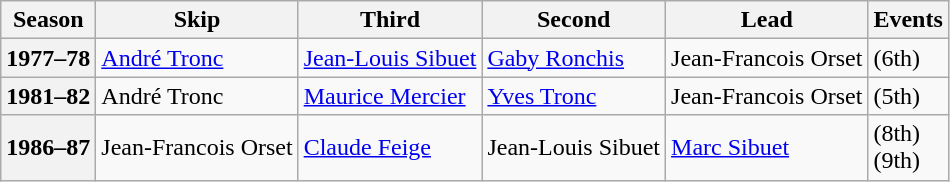<table class="wikitable">
<tr>
<th scope="col">Season</th>
<th scope="col">Skip</th>
<th scope="col">Third</th>
<th scope="col">Second</th>
<th scope="col">Lead</th>
<th scope="col">Events</th>
</tr>
<tr>
<th scope="row">1977–78</th>
<td><a href='#'>André Tronc</a></td>
<td><a href='#'>Jean-Louis Sibuet</a></td>
<td><a href='#'>Gaby Ronchis</a></td>
<td>Jean-Francois Orset</td>
<td> (6th)</td>
</tr>
<tr>
<th scope="row">1981–82</th>
<td>André Tronc</td>
<td><a href='#'>Maurice Mercier</a></td>
<td><a href='#'>Yves Tronc</a></td>
<td>Jean-Francois Orset</td>
<td> (5th)</td>
</tr>
<tr>
<th scope="row">1986–87</th>
<td>Jean-Francois Orset</td>
<td><a href='#'>Claude Feige</a></td>
<td>Jean-Louis Sibuet</td>
<td><a href='#'>Marc Sibuet</a></td>
<td> (8th)<br> (9th)</td>
</tr>
</table>
